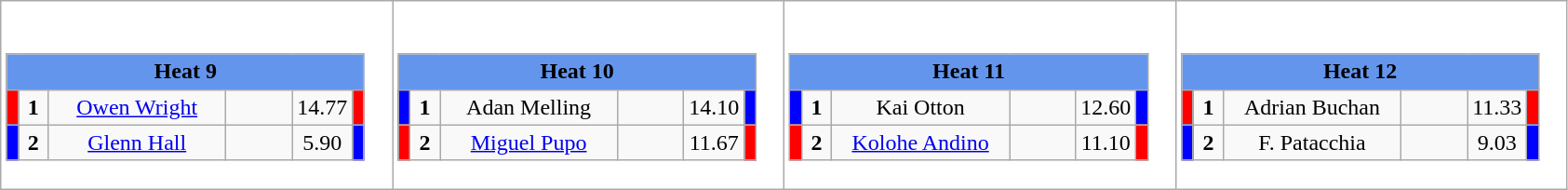<table class="wikitable" style="background:#fff;">
<tr>
<td><div><br><table class="wikitable">
<tr>
<td colspan="6"  style="text-align:center; background:#6495ed;"><strong>Heat 9</strong></td>
</tr>
<tr>
<td style="width:01px; background: #f00;"></td>
<td style="width:14px; text-align:center;"><strong>1</strong></td>
<td style="width:120px; text-align:center;"><a href='#'>Owen Wright</a></td>
<td style="width:40px; text-align:center;"></td>
<td style="width:20px; text-align:center;">14.77</td>
<td style="width:01px; background: #f00;"></td>
</tr>
<tr>
<td style="width:01px; background: #00f;"></td>
<td style="width:14px; text-align:center;"><strong>2</strong></td>
<td style="width:120px; text-align:center;"><a href='#'>Glenn Hall</a></td>
<td style="width:40px; text-align:center;"></td>
<td style="width:20px; text-align:center;">5.90</td>
<td style="width:01px; background: #00f;"></td>
</tr>
</table>
</div></td>
<td><div><br><table class="wikitable">
<tr>
<td colspan="6"  style="text-align:center; background:#6495ed;"><strong>Heat 10</strong></td>
</tr>
<tr>
<td style="width:01px; background: #00f;"></td>
<td style="width:14px; text-align:center;"><strong>1</strong></td>
<td style="width:120px; text-align:center;">Adan Melling</td>
<td style="width:40px; text-align:center;"></td>
<td style="width:20px; text-align:center;">14.10</td>
<td style="width:01px; background: #00f;"></td>
</tr>
<tr>
<td style="width:01px; background: #f00;"></td>
<td style="width:14px; text-align:center;"><strong>2</strong></td>
<td style="width:120px; text-align:center;"><a href='#'>Miguel Pupo</a></td>
<td style="width:40px; text-align:center;"></td>
<td style="width:20px; text-align:center;">11.67</td>
<td style="width:01px; background: #f00;"></td>
</tr>
</table>
</div></td>
<td><div><br><table class="wikitable">
<tr>
<td colspan="6"  style="text-align:center; background:#6495ed;"><strong>Heat 11</strong></td>
</tr>
<tr>
<td style="width:01px; background: #00f;"></td>
<td style="width:14px; text-align:center;"><strong>1</strong></td>
<td style="width:120px; text-align:center;">Kai Otton</td>
<td style="width:40px; text-align:center;"></td>
<td style="width:20px; text-align:center;">12.60</td>
<td style="width:01px; background: #00f;"></td>
</tr>
<tr>
<td style="width:01px; background: #f00;"></td>
<td style="width:14px; text-align:center;"><strong>2</strong></td>
<td style="width:120px; text-align:center;"><a href='#'>Kolohe Andino</a></td>
<td style="width:40px; text-align:center;"></td>
<td style="width:20px; text-align:center;">11.10</td>
<td style="width:01px; background: #f00;"></td>
</tr>
</table>
</div></td>
<td><div><br><table class="wikitable">
<tr>
<td colspan="6"  style="text-align:center; background:#6495ed;"><strong>Heat 12</strong></td>
</tr>
<tr>
<td style="width:01px; background: #f00;"></td>
<td style="width:14px; text-align:center;"><strong>1</strong></td>
<td style="width:120px; text-align:center;">Adrian Buchan</td>
<td style="width:40px; text-align:center;"></td>
<td style="width:20px; text-align:center;">11.33</td>
<td style="width:01px; background: #f00;"></td>
</tr>
<tr>
<td style="width:01px; background: #00f;"></td>
<td style="width:14px; text-align:center;"><strong>2</strong></td>
<td style="width:120px; text-align:center;">F. Patacchia</td>
<td style="width:40px; text-align:center;"></td>
<td style="width:20px; text-align:center;">9.03</td>
<td style="width:01px; background: #00f;"></td>
</tr>
</table>
</div></td>
</tr>
</table>
